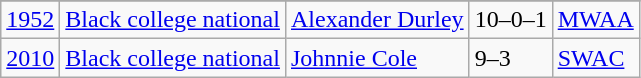<table class="wikitable">
<tr>
</tr>
<tr>
<td><a href='#'>1952</a></td>
<td><a href='#'>Black college national</a></td>
<td><a href='#'>Alexander Durley</a></td>
<td>10–0–1</td>
<td><a href='#'>MWAA</a></td>
</tr>
<tr>
<td><a href='#'>2010</a></td>
<td><a href='#'>Black college national</a></td>
<td><a href='#'>Johnnie Cole</a></td>
<td>9–3</td>
<td><a href='#'>SWAC</a></td>
</tr>
</table>
